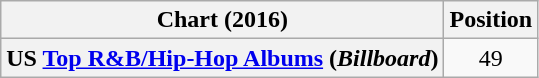<table class="wikitable sortable plainrowheaders" style="text-align:center">
<tr>
<th scope="col">Chart (2016)</th>
<th scope="col">Position</th>
</tr>
<tr>
<th scope="row">US <a href='#'>Top R&B/Hip-Hop Albums</a> (<em>Billboard</em>)</th>
<td>49</td>
</tr>
</table>
